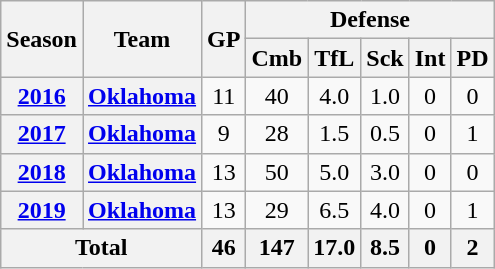<table class="wikitable" style="text-align:center;">
<tr>
<th rowspan="2">Season</th>
<th rowspan="2">Team</th>
<th rowspan="2">GP</th>
<th colspan="5">Defense</th>
</tr>
<tr>
<th>Cmb</th>
<th>TfL</th>
<th>Sck</th>
<th>Int</th>
<th>PD</th>
</tr>
<tr>
<th><a href='#'>2016</a></th>
<th><a href='#'>Oklahoma</a></th>
<td>11</td>
<td>40</td>
<td>4.0</td>
<td>1.0</td>
<td>0</td>
<td>0</td>
</tr>
<tr>
<th><a href='#'>2017</a></th>
<th><a href='#'>Oklahoma</a></th>
<td>9</td>
<td>28</td>
<td>1.5</td>
<td>0.5</td>
<td>0</td>
<td>1</td>
</tr>
<tr>
<th><a href='#'>2018</a></th>
<th><a href='#'>Oklahoma</a></th>
<td>13</td>
<td>50</td>
<td>5.0</td>
<td>3.0</td>
<td>0</td>
<td>0</td>
</tr>
<tr>
<th><a href='#'>2019</a></th>
<th><a href='#'>Oklahoma</a></th>
<td>13</td>
<td>29</td>
<td>6.5</td>
<td>4.0</td>
<td>0</td>
<td>1</td>
</tr>
<tr>
<th colspan="2">Total</th>
<th>46</th>
<th>147</th>
<th>17.0</th>
<th>8.5</th>
<th>0</th>
<th>2</th>
</tr>
</table>
